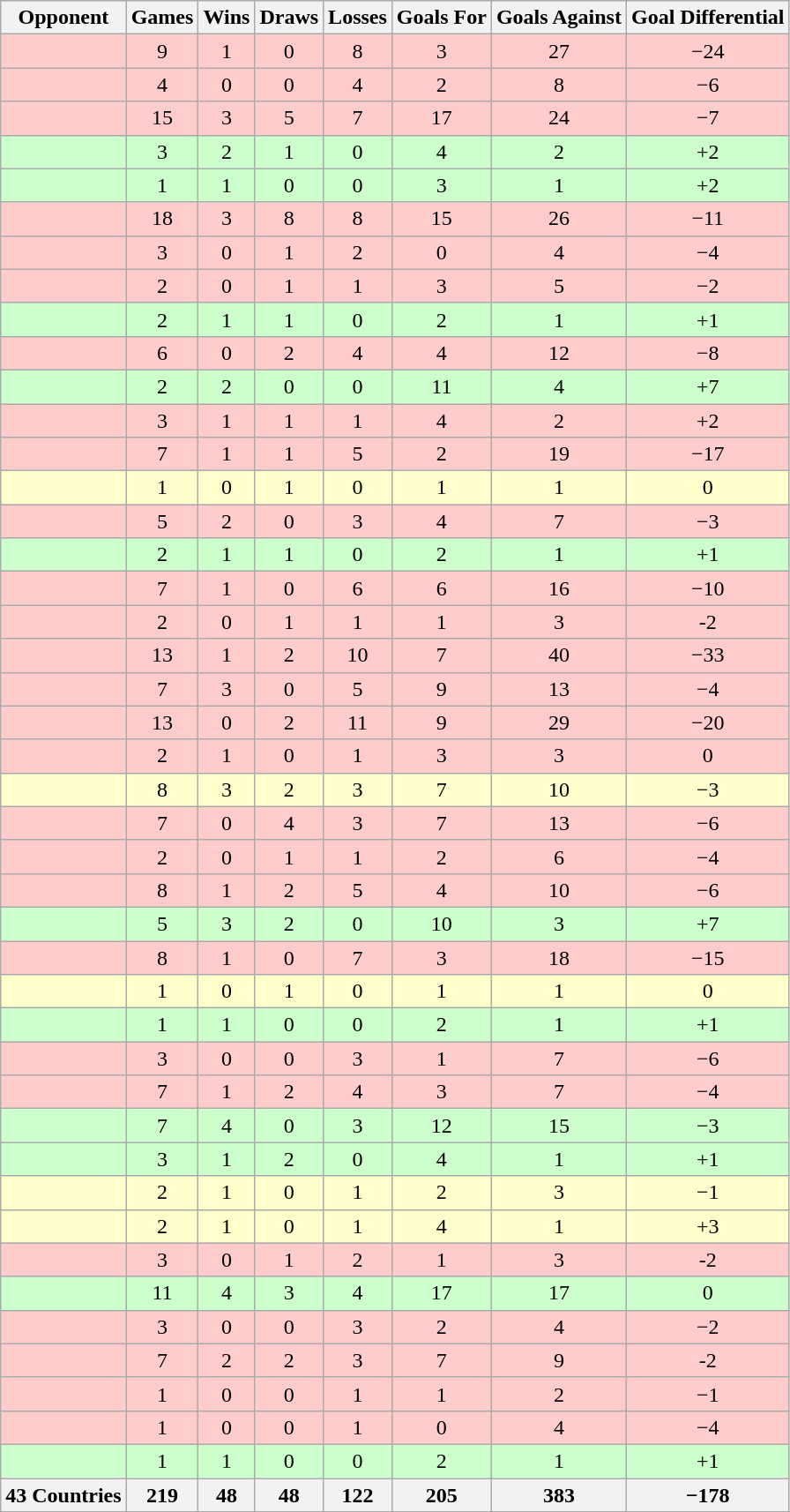<table class="wikitable sortable" style="text-align:center">
<tr>
<th>Opponent</th>
<th>Games</th>
<th>Wins</th>
<th>Draws</th>
<th>Losses</th>
<th>Goals For</th>
<th>Goals Against</th>
<th>Goal Differential</th>
</tr>
<tr bgcolor=#FFCCCC>
<td style="text-align:left;"></td>
<td>9</td>
<td>1</td>
<td>0</td>
<td>8</td>
<td>3</td>
<td>27</td>
<td>−24</td>
</tr>
<tr bgcolor=#FFCCCC>
<td style="text-align:left;"></td>
<td>4</td>
<td>0</td>
<td>0</td>
<td>4</td>
<td>2</td>
<td>8</td>
<td>−6</td>
</tr>
<tr bgcolor=#FFCCCC>
<td style="text-align:left;"></td>
<td>15</td>
<td>3</td>
<td>5</td>
<td>7</td>
<td>17</td>
<td>24</td>
<td>−7</td>
</tr>
<tr bgcolor=#CCFFCC>
<td style="text-align:left;"></td>
<td>3</td>
<td>2</td>
<td>1</td>
<td>0</td>
<td>4</td>
<td>2</td>
<td>+2</td>
</tr>
<tr bgcolor=#CCFFCC>
<td style="text-align:left;"></td>
<td>1</td>
<td>1</td>
<td>0</td>
<td>0</td>
<td>3</td>
<td>1</td>
<td>+2</td>
</tr>
<tr bgcolor=#FFCCCC>
<td style="text-align:left;"></td>
<td>18</td>
<td>3</td>
<td>8</td>
<td>8</td>
<td>15</td>
<td>26</td>
<td>−11</td>
</tr>
<tr bgcolor=#FFCCCC>
<td style="text-align:left;"></td>
<td>3</td>
<td>0</td>
<td>1</td>
<td>2</td>
<td>0</td>
<td>4</td>
<td>−4</td>
</tr>
<tr bgcolor=#FFCCCC>
<td style="text-align:left;"></td>
<td>2</td>
<td>0</td>
<td>1</td>
<td>1</td>
<td>3</td>
<td>5</td>
<td>−2</td>
</tr>
<tr bgcolor=#CCFFCC>
<td style="text-align:left;"></td>
<td>2</td>
<td>1</td>
<td>1</td>
<td>0</td>
<td>2</td>
<td>1</td>
<td>+1</td>
</tr>
<tr bgcolor=#FFCCCC>
<td style="text-align:left;"></td>
<td>6</td>
<td>0</td>
<td>2</td>
<td>4</td>
<td>4</td>
<td>12</td>
<td>−8</td>
</tr>
<tr bgcolor=#CCFFCC>
<td style="text-align:left;"></td>
<td>2</td>
<td>2</td>
<td>0</td>
<td>0</td>
<td>11</td>
<td>4</td>
<td>+7</td>
</tr>
<tr bgcolor=#FFCCCC>
<td style="text-align:left;"></td>
<td>3</td>
<td>1</td>
<td>1</td>
<td>1</td>
<td>4</td>
<td>2</td>
<td>+2</td>
</tr>
<tr bgcolor=#FFCCCC>
<td style="text-align:left;"></td>
<td>7</td>
<td>1</td>
<td>1</td>
<td>5</td>
<td>2</td>
<td>19</td>
<td>−17</td>
</tr>
<tr bgcolor=#FFFFCC>
<td style="text-align:left;"></td>
<td>1</td>
<td>0</td>
<td>1</td>
<td>0</td>
<td>1</td>
<td>1</td>
<td>0</td>
</tr>
<tr bgcolor=#FFCCCC>
<td style="text-align:left;"></td>
<td>5</td>
<td>2</td>
<td>0</td>
<td>3</td>
<td>4</td>
<td>7</td>
<td>−3</td>
</tr>
<tr bgcolor=#CCFFCC>
<td style="text-align:left;"></td>
<td>2</td>
<td>1</td>
<td>1</td>
<td>0</td>
<td>2</td>
<td>1</td>
<td>+1</td>
</tr>
<tr bgcolor=#FFCCCC>
<td style="text-align:left;"></td>
<td>7</td>
<td>1</td>
<td>0</td>
<td>6</td>
<td>6</td>
<td>16</td>
<td>−10</td>
</tr>
<tr bgcolor=#FFCCCC>
<td style="text-align:left;"></td>
<td>2</td>
<td>0</td>
<td>1</td>
<td>1</td>
<td>1</td>
<td>3</td>
<td>-2</td>
</tr>
<tr bgcolor=#FFCCCC>
<td style="text-align:left;"></td>
<td>13</td>
<td>1</td>
<td>2</td>
<td>10</td>
<td>7</td>
<td>40</td>
<td>−33</td>
</tr>
<tr bgcolor=#FFCCCC>
<td style="text-align:left;"></td>
<td>7</td>
<td>3</td>
<td>0</td>
<td>5</td>
<td>9</td>
<td>13</td>
<td>−4</td>
</tr>
<tr bgcolor=#FFCCCC>
<td style="text-align:left;"></td>
<td>13</td>
<td>0</td>
<td>2</td>
<td>11</td>
<td>9</td>
<td>29</td>
<td>−20</td>
</tr>
<tr bgcolor=#FFCCCC>
<td style="text-align:left;"></td>
<td>2</td>
<td>1</td>
<td>0</td>
<td>1</td>
<td>3</td>
<td>3</td>
<td>0</td>
</tr>
<tr bgcolor=#FFFFCC>
<td style="text-align:left;"></td>
<td>8</td>
<td>3</td>
<td>2</td>
<td>3</td>
<td>7</td>
<td>10</td>
<td>−3</td>
</tr>
<tr bgcolor=#FFCCCC>
<td style="text-align:left;"></td>
<td>7</td>
<td>0</td>
<td>4</td>
<td>3</td>
<td>7</td>
<td>13</td>
<td>−6</td>
</tr>
<tr bgcolor=#FFCCCC>
<td style="text-align:left;"></td>
<td>2</td>
<td>0</td>
<td>1</td>
<td>1</td>
<td>2</td>
<td>6</td>
<td>−4</td>
</tr>
<tr bgcolor=#FFCCCC>
<td style="text-align:left;"></td>
<td>8</td>
<td>1</td>
<td>2</td>
<td>5</td>
<td>4</td>
<td>10</td>
<td>−6</td>
</tr>
<tr bgcolor=#CCFFCC>
<td style="text-align:left;"></td>
<td>5</td>
<td>3</td>
<td>2</td>
<td>0</td>
<td>10</td>
<td>3</td>
<td>+7</td>
</tr>
<tr bgcolor=#FFCCCC>
<td style="text-align:left;"></td>
<td>8</td>
<td>1</td>
<td>0</td>
<td>7</td>
<td>3</td>
<td>18</td>
<td>−15</td>
</tr>
<tr bgcolor=#FFFFCC>
<td style="text-align:left;"></td>
<td>1</td>
<td>0</td>
<td>1</td>
<td>0</td>
<td>1</td>
<td>1</td>
<td>0</td>
</tr>
<tr bgcolor=#CCFFCC>
<td style="text-align:left;"></td>
<td>1</td>
<td>1</td>
<td>0</td>
<td>0</td>
<td>2</td>
<td>1</td>
<td>+1</td>
</tr>
<tr bgcolor=#FFCCCC>
<td style="text-align:left;"></td>
<td>3</td>
<td>0</td>
<td>0</td>
<td>3</td>
<td>1</td>
<td>7</td>
<td>−6</td>
</tr>
<tr bgcolor=#FFCCCC>
<td style="text-align:left;"></td>
<td>7</td>
<td>1</td>
<td>2</td>
<td>4</td>
<td>3</td>
<td>7</td>
<td>−4</td>
</tr>
<tr bgcolor=#CCFFCC>
<td style="text-align:left;"></td>
<td>7</td>
<td>4</td>
<td>0</td>
<td>3</td>
<td>12</td>
<td>15</td>
<td>−3</td>
</tr>
<tr bgcolor=#CCFFCC>
<td style="text-align:left;"></td>
<td>3</td>
<td>1</td>
<td>2</td>
<td>0</td>
<td>4</td>
<td>1</td>
<td>+1</td>
</tr>
<tr bgcolor=#FFFFCC>
<td style="text-align:left;"></td>
<td>2</td>
<td>1</td>
<td>0</td>
<td>1</td>
<td>2</td>
<td>3</td>
<td>−1</td>
</tr>
<tr bgcolor=#FFFFCC>
<td style="text-align:left;"></td>
<td>2</td>
<td>1</td>
<td>0</td>
<td>1</td>
<td>4</td>
<td>1</td>
<td>+3</td>
</tr>
<tr bgcolor=#FFCCCC>
<td style="text-align:left;"></td>
<td>3</td>
<td>0</td>
<td>1</td>
<td>2</td>
<td>1</td>
<td>3</td>
<td>-2</td>
</tr>
<tr bgcolor=#CCFFCC>
<td style="text-align:left;"></td>
<td>11</td>
<td>4</td>
<td>3</td>
<td>4</td>
<td>17</td>
<td>17</td>
<td>0</td>
</tr>
<tr bgcolor=#FFCCCC>
<td style="text-align:left;"></td>
<td>3</td>
<td>0</td>
<td>0</td>
<td>3</td>
<td>2</td>
<td>4</td>
<td>−2</td>
</tr>
<tr bgcolor=#FFCCCC>
<td style="text-align:left;"></td>
<td>7</td>
<td>2</td>
<td>2</td>
<td>3</td>
<td>7</td>
<td>9</td>
<td>-2</td>
</tr>
<tr bgcolor=#FFCCCC>
<td style="text-align:left;"></td>
<td>1</td>
<td>0</td>
<td>0</td>
<td>1</td>
<td>1</td>
<td>2</td>
<td>−1</td>
</tr>
<tr bgcolor=#FFCCCC>
<td style="text-align:left;"></td>
<td>1</td>
<td>0</td>
<td>0</td>
<td>1</td>
<td>0</td>
<td>4</td>
<td>−4</td>
</tr>
<tr bgcolor=#CCFFCC>
<td style="text-align:left;"></td>
<td>1</td>
<td>1</td>
<td>0</td>
<td>0</td>
<td>2</td>
<td>1</td>
<td>+1</td>
</tr>
<tr class="sortbottom">
<th>43 Countries</th>
<th>219</th>
<th>48</th>
<th>48</th>
<th>122</th>
<th>205</th>
<th>383</th>
<th>−178</th>
</tr>
</table>
